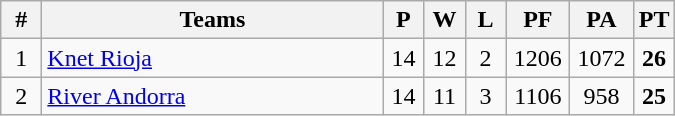<table class="wikitable" style="text-align: center;">
<tr>
<th width=20>#</th>
<th width=220>Teams</th>
<th width=20>P</th>
<th width=20>W</th>
<th width=20>L</th>
<th width=35>PF</th>
<th width=35>PA</th>
<th width=20>PT</th>
</tr>
<tr>
<td>1</td>
<td align="left"><a href='#'>Knet Rioja</a></td>
<td>14</td>
<td>12</td>
<td>2</td>
<td>1206</td>
<td>1072</td>
<td><strong>26</strong></td>
</tr>
<tr>
<td>2</td>
<td align="left"><a href='#'>River Andorra</a></td>
<td>14</td>
<td>11</td>
<td>3</td>
<td>1106</td>
<td>958</td>
<td><strong>25</strong></td>
</tr>
</table>
